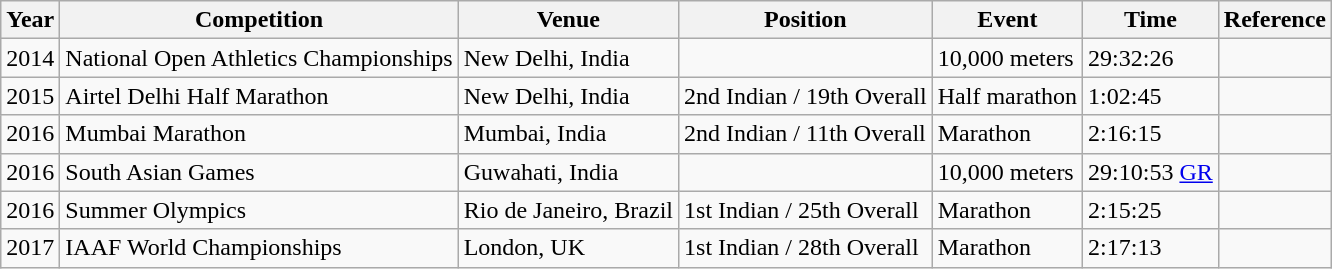<table class="wikitable">
<tr>
<th>Year</th>
<th>Competition</th>
<th>Venue</th>
<th>Position</th>
<th>Event</th>
<th>Time</th>
<th>Reference</th>
</tr>
<tr>
<td>2014</td>
<td>National Open Athletics Championships</td>
<td>New Delhi, India</td>
<td></td>
<td>10,000 meters</td>
<td>29:32:26</td>
<td></td>
</tr>
<tr>
<td>2015</td>
<td>Airtel Delhi Half Marathon</td>
<td>New Delhi, India</td>
<td>2nd Indian / 19th Overall</td>
<td>Half marathon</td>
<td>1:02:45</td>
<td></td>
</tr>
<tr>
<td>2016</td>
<td>Mumbai Marathon</td>
<td>Mumbai, India</td>
<td>2nd Indian / 11th Overall</td>
<td>Marathon</td>
<td>2:16:15</td>
<td></td>
</tr>
<tr>
<td>2016</td>
<td>South Asian Games</td>
<td>Guwahati, India</td>
<td></td>
<td>10,000 meters</td>
<td>29:10:53 <a href='#'>GR</a></td>
<td></td>
</tr>
<tr>
<td>2016</td>
<td>Summer Olympics</td>
<td>Rio de Janeiro, Brazil</td>
<td>1st Indian / 25th Overall</td>
<td>Marathon</td>
<td>2:15:25</td>
<td></td>
</tr>
<tr>
<td>2017</td>
<td>IAAF World Championships</td>
<td>London, UK</td>
<td>1st Indian / 28th Overall</td>
<td>Marathon</td>
<td>2:17:13</td>
<td></td>
</tr>
</table>
